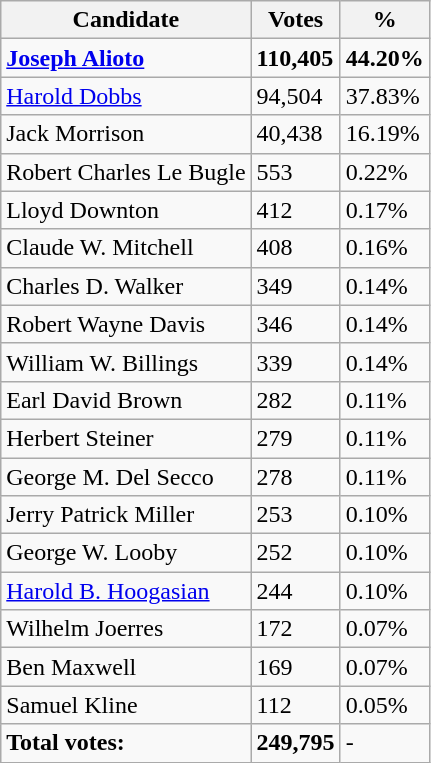<table class="wikitable">
<tr>
<th>Candidate</th>
<th>Votes</th>
<th>%</th>
</tr>
<tr>
<td><strong><a href='#'>Joseph Alioto</a></strong></td>
<td><strong>110,405</strong></td>
<td><strong>44.20%</strong></td>
</tr>
<tr>
<td><a href='#'>Harold Dobbs</a></td>
<td>94,504</td>
<td>37.83%</td>
</tr>
<tr>
<td>Jack Morrison</td>
<td>40,438</td>
<td>16.19%</td>
</tr>
<tr>
<td>Robert Charles Le Bugle</td>
<td>553</td>
<td>0.22%</td>
</tr>
<tr>
<td>Lloyd Downton</td>
<td>412</td>
<td>0.17%</td>
</tr>
<tr>
<td>Claude W. Mitchell</td>
<td>408</td>
<td>0.16%</td>
</tr>
<tr>
<td>Charles D. Walker</td>
<td>349</td>
<td>0.14%</td>
</tr>
<tr>
<td>Robert Wayne Davis</td>
<td>346</td>
<td>0.14%</td>
</tr>
<tr>
<td>William W. Billings</td>
<td>339</td>
<td>0.14%</td>
</tr>
<tr>
<td>Earl David Brown</td>
<td>282</td>
<td>0.11%</td>
</tr>
<tr>
<td>Herbert Steiner</td>
<td>279</td>
<td>0.11%</td>
</tr>
<tr>
<td>George M. Del Secco</td>
<td>278</td>
<td>0.11%</td>
</tr>
<tr>
<td>Jerry Patrick Miller</td>
<td>253</td>
<td>0.10%</td>
</tr>
<tr>
<td>George W. Looby</td>
<td>252</td>
<td>0.10%</td>
</tr>
<tr>
<td><a href='#'>Harold B. Hoogasian</a></td>
<td>244</td>
<td>0.10%</td>
</tr>
<tr>
<td>Wilhelm Joerres</td>
<td>172</td>
<td>0.07%</td>
</tr>
<tr>
<td>Ben Maxwell</td>
<td>169</td>
<td>0.07%</td>
</tr>
<tr>
<td>Samuel Kline</td>
<td>112</td>
<td>0.05%</td>
</tr>
<tr>
<td><strong>Total votes:</strong></td>
<td><strong>249,795</strong></td>
<td>-</td>
</tr>
</table>
